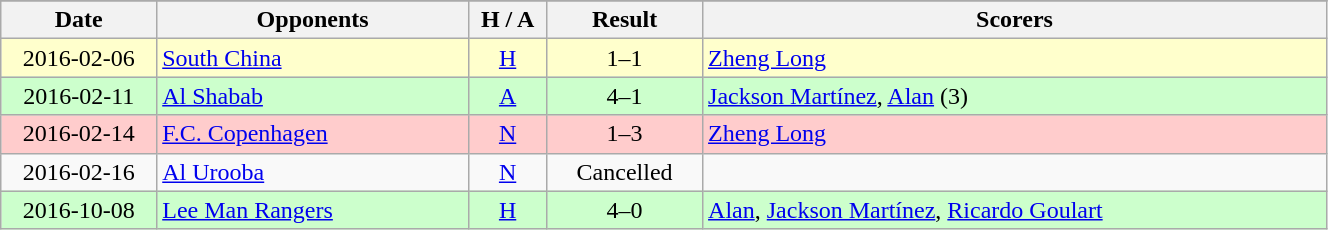<table class="wikitable" style="width:70%; text-align:center">
<tr style="background:#f0f6ff;">
</tr>
<tr>
<th width=10%>Date</th>
<th width=20%>Opponents</th>
<th width=5%>H / A</th>
<th width=10%>Result</th>
<th width=40%>Scorers</th>
</tr>
<tr bgcolor="#ffffcc">
<td>2016-02-06</td>
<td align=left> <a href='#'>South China</a></td>
<td><a href='#'>H</a></td>
<td>1–1</td>
<td align=left><a href='#'>Zheng Long</a></td>
</tr>
<tr bgcolor="#ccffcc">
<td>2016-02-11</td>
<td align=left> <a href='#'>Al Shabab</a></td>
<td><a href='#'>A</a></td>
<td>4–1</td>
<td align=left><a href='#'>Jackson Martínez</a>, <a href='#'>Alan</a> (3)</td>
</tr>
<tr bgcolor="#ffcccc">
<td>2016-02-14</td>
<td align=left> <a href='#'>F.C. Copenhagen</a></td>
<td><a href='#'>N</a></td>
<td>1–3</td>
<td align=left><a href='#'>Zheng Long</a></td>
</tr>
<tr>
<td>2016-02-16</td>
<td align=left> <a href='#'>Al Urooba</a></td>
<td><a href='#'>N</a></td>
<td>Cancelled</td>
<td align=left></td>
</tr>
<tr bgcolor="#ccffcc">
<td>2016-10-08</td>
<td align=left> <a href='#'>Lee Man Rangers</a></td>
<td><a href='#'>H</a></td>
<td>4–0</td>
<td align=left><a href='#'>Alan</a>, <a href='#'>Jackson Martínez</a>, <a href='#'>Ricardo Goulart</a></td>
</tr>
</table>
